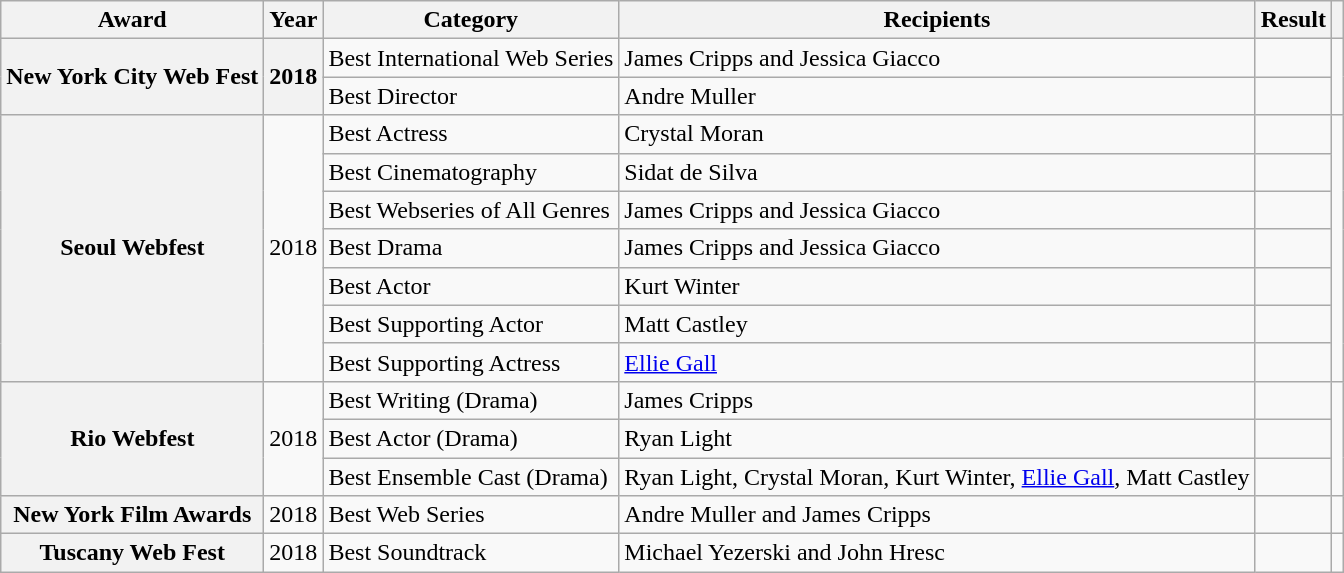<table class="wikitable sortable plainrowheaders">
<tr>
<th scope="col">Award</th>
<th scope="col">Year</th>
<th scope="col">Category</th>
<th scope="col">Recipients</th>
<th scope="col">Result</th>
<th scope="col" class="unsortable"></th>
</tr>
<tr>
<th scope="row" rowspan="2">New York City Web Fest</th>
<th scope="row" rowspan="2">2018</th>
<td>Best International Web Series</td>
<td>James Cripps and Jessica Giacco</td>
<td></td>
<td style="text-align:center;" rowspan=2></td>
</tr>
<tr>
<td>Best Director</td>
<td>Andre Muller</td>
<td></td>
</tr>
<tr>
<th scope="row" rowspan="7">Seoul Webfest</th>
<td rowspan="7">2018</td>
<td>Best Actress</td>
<td>Crystal Moran</td>
<td></td>
<td style="text-align:center;" rowspan=7></td>
</tr>
<tr>
<td>Best Cinematography</td>
<td>Sidat de Silva</td>
<td></td>
</tr>
<tr>
<td>Best Webseries of All Genres</td>
<td>James Cripps and Jessica Giacco</td>
<td></td>
</tr>
<tr>
<td>Best Drama</td>
<td>James Cripps and Jessica Giacco</td>
<td></td>
</tr>
<tr>
<td>Best Actor</td>
<td>Kurt Winter</td>
<td></td>
</tr>
<tr>
<td>Best Supporting Actor</td>
<td>Matt Castley</td>
<td></td>
</tr>
<tr>
<td>Best Supporting Actress</td>
<td><a href='#'>Ellie Gall</a></td>
<td></td>
</tr>
<tr>
<th scope="row" rowspan="3">Rio Webfest</th>
<td rowspan="3">2018</td>
<td>Best Writing (Drama)</td>
<td>James Cripps</td>
<td></td>
<td style="text-align:center;" rowspan=3></td>
</tr>
<tr>
<td>Best Actor (Drama)</td>
<td>Ryan Light</td>
<td></td>
</tr>
<tr>
<td>Best Ensemble Cast (Drama)</td>
<td>Ryan Light, Crystal Moran, Kurt Winter, <a href='#'>Ellie Gall</a>, Matt Castley</td>
<td></td>
</tr>
<tr>
<th scope="row" rowspan="1">New York Film Awards</th>
<td rowspan="1">2018</td>
<td>Best Web Series</td>
<td>Andre Muller and James Cripps</td>
<td></td>
<td style="text-align:center;" rowspan=1></td>
</tr>
<tr>
<th scope="row" rowspan="1">Tuscany Web Fest</th>
<td rowspan="1">2018</td>
<td>Best Soundtrack</td>
<td>Michael Yezerski and John Hresc</td>
<td></td>
<td style="text-align:center;" rowspan=1></td>
</tr>
</table>
